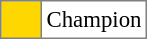<table bgcolor="#f7f8ff" cellpadding="3" cellspacing="0" border="1" style="font-size: 95%; border: gray solid 1px; border-collapse: collapse;text-align:center;">
<tr>
<td style="background: #FFD700;" width="20"></td>
<td bgcolor="#ffffff" align="left">Champion</td>
</tr>
</table>
